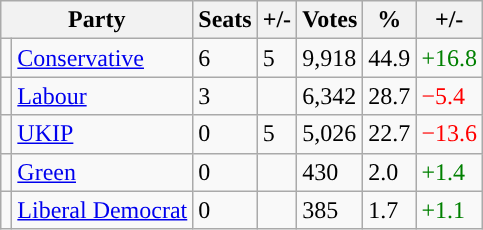<table class="wikitable">
<tr>
<th colspan="2">Party</th>
<th>Seats</th>
<th>+/-</th>
<th>Votes</th>
<th>%</th>
<th>+/-</th>
</tr>
<tr>
<td style="background-color: "></td>
<td><a href='#'>Conservative</a></td>
<td>6</td>
<td> 5</td>
<td>9,918</td>
<td>44.9</td>
<td style="color:green">+16.8</td>
</tr>
<tr>
<td style="background-color: "></td>
<td><a href='#'>Labour</a></td>
<td>3</td>
<td></td>
<td>6,342</td>
<td>28.7</td>
<td style="color:red">−5.4</td>
</tr>
<tr>
<td style="background-color:"></td>
<td><a href='#'>UKIP</a></td>
<td>0</td>
<td> 5</td>
<td>5,026</td>
<td>22.7</td>
<td style="color:red">−13.6</td>
</tr>
<tr>
<td style="background-color: "></td>
<td><a href='#'>Green</a></td>
<td>0</td>
<td></td>
<td>430</td>
<td>2.0</td>
<td style="color:green">+1.4</td>
</tr>
<tr>
<td style="background-color: "></td>
<td><a href='#'>Liberal Democrat</a></td>
<td>0</td>
<td></td>
<td>385</td>
<td>1.7</td>
<td style="color:green">+1.1</td>
</tr>
</table>
